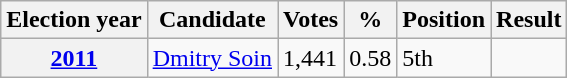<table class="wikitable">
<tr>
<th>Election year</th>
<th>Candidate</th>
<th>Votes</th>
<th>%</th>
<th>Position</th>
<th>Result</th>
</tr>
<tr>
<th><a href='#'>2011</a></th>
<td><a href='#'>Dmitry Soin</a></td>
<td>1,441</td>
<td>0.58</td>
<td>5th</td>
<td></td>
</tr>
</table>
